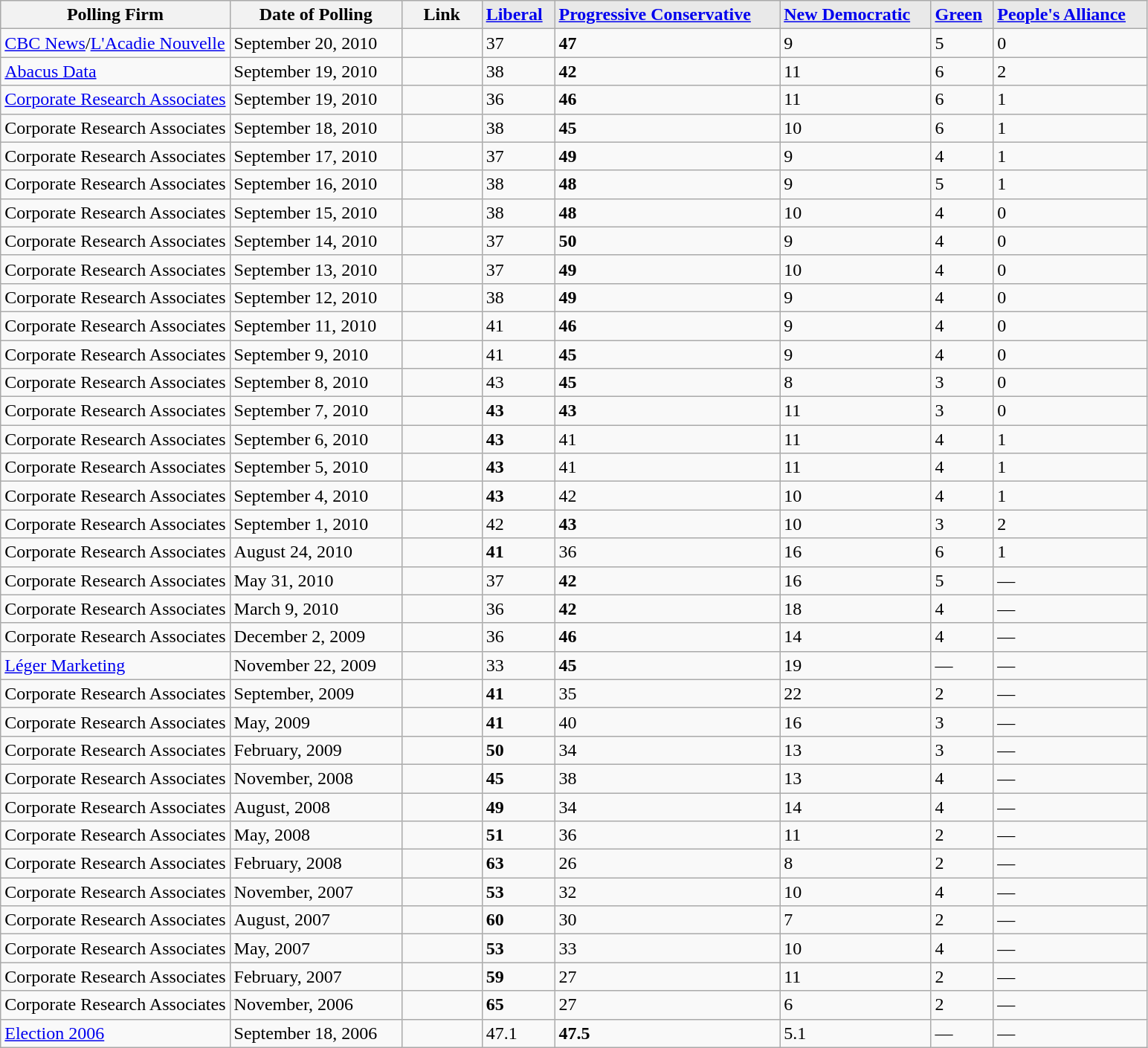<table class="wikitable sortable">
<tr style="background:#e9e9e9;">
<th width=20%>Polling Firm</th>
<th width=15%>Date of Polling</th>
<th width=7%>Link</th>
<td><strong><a href='#'>Liberal</a></strong></td>
<td><strong><a href='#'>Progressive Conservative</a></strong></td>
<td><strong><a href='#'>New Democratic</a></strong></td>
<td><strong><a href='#'>Green</a></strong></td>
<td><strong><a href='#'>People's Alliance</a></strong></td>
</tr>
<tr>
<td><a href='#'>CBC News</a>/<a href='#'>L'Acadie Nouvelle</a></td>
<td>September 20, 2010</td>
<td></td>
<td>37</td>
<td><strong>47</strong></td>
<td>9</td>
<td>5</td>
<td>0</td>
</tr>
<tr>
<td><a href='#'>Abacus Data</a></td>
<td>September 19, 2010</td>
<td></td>
<td>38</td>
<td><strong>42</strong></td>
<td>11</td>
<td>6</td>
<td>2</td>
</tr>
<tr>
<td><a href='#'>Corporate Research Associates</a></td>
<td>September 19, 2010</td>
<td></td>
<td>36</td>
<td><strong>46</strong></td>
<td>11</td>
<td>6</td>
<td>1</td>
</tr>
<tr>
<td>Corporate Research Associates</td>
<td>September 18, 2010</td>
<td></td>
<td>38</td>
<td><strong>45</strong></td>
<td>10</td>
<td>6</td>
<td>1</td>
</tr>
<tr>
<td>Corporate Research Associates</td>
<td>September 17, 2010</td>
<td></td>
<td>37</td>
<td><strong>49</strong></td>
<td>9</td>
<td>4</td>
<td>1</td>
</tr>
<tr>
<td>Corporate Research Associates</td>
<td>September 16, 2010</td>
<td></td>
<td>38</td>
<td><strong>48</strong></td>
<td>9</td>
<td>5</td>
<td>1</td>
</tr>
<tr>
<td>Corporate Research Associates</td>
<td>September 15, 2010</td>
<td></td>
<td>38</td>
<td><strong>48</strong></td>
<td>10</td>
<td>4</td>
<td>0</td>
</tr>
<tr>
<td>Corporate Research Associates</td>
<td>September 14, 2010</td>
<td></td>
<td>37</td>
<td><strong>50</strong></td>
<td>9</td>
<td>4</td>
<td>0</td>
</tr>
<tr>
<td>Corporate Research Associates</td>
<td>September 13, 2010</td>
<td></td>
<td>37</td>
<td><strong>49</strong></td>
<td>10</td>
<td>4</td>
<td>0</td>
</tr>
<tr>
<td>Corporate Research Associates</td>
<td>September 12, 2010</td>
<td></td>
<td>38</td>
<td><strong>49</strong></td>
<td>9</td>
<td>4</td>
<td>0</td>
</tr>
<tr>
<td>Corporate Research Associates</td>
<td>September 11, 2010</td>
<td></td>
<td>41</td>
<td><strong>46</strong></td>
<td>9</td>
<td>4</td>
<td>0</td>
</tr>
<tr>
<td>Corporate Research Associates</td>
<td>September 9, 2010</td>
<td></td>
<td>41</td>
<td><strong>45</strong></td>
<td>9</td>
<td>4</td>
<td>0</td>
</tr>
<tr>
<td>Corporate Research Associates</td>
<td>September 8, 2010</td>
<td></td>
<td>43</td>
<td><strong>45</strong></td>
<td>8</td>
<td>3</td>
<td>0</td>
</tr>
<tr>
<td>Corporate Research Associates</td>
<td>September 7, 2010</td>
<td></td>
<td><strong>43</strong></td>
<td><strong>43</strong></td>
<td>11</td>
<td>3</td>
<td>0</td>
</tr>
<tr>
<td>Corporate Research Associates</td>
<td>September 6, 2010</td>
<td></td>
<td><strong>43</strong></td>
<td>41</td>
<td>11</td>
<td>4</td>
<td>1</td>
</tr>
<tr>
<td>Corporate Research Associates</td>
<td>September 5, 2010</td>
<td></td>
<td><strong>43</strong></td>
<td>41</td>
<td>11</td>
<td>4</td>
<td>1</td>
</tr>
<tr>
<td>Corporate Research Associates</td>
<td>September 4, 2010</td>
<td></td>
<td><strong>43</strong></td>
<td>42</td>
<td>10</td>
<td>4</td>
<td>1</td>
</tr>
<tr>
<td>Corporate Research Associates</td>
<td>September 1, 2010</td>
<td></td>
<td>42</td>
<td><strong>43</strong></td>
<td>10</td>
<td>3</td>
<td>2</td>
</tr>
<tr>
<td>Corporate Research Associates</td>
<td>August 24, 2010</td>
<td></td>
<td><strong>41</strong></td>
<td>36</td>
<td>16</td>
<td>6</td>
<td>1</td>
</tr>
<tr>
<td>Corporate Research Associates</td>
<td>May 31, 2010</td>
<td></td>
<td>37</td>
<td><strong>42</strong></td>
<td>16</td>
<td>5</td>
<td>—</td>
</tr>
<tr>
<td>Corporate Research Associates</td>
<td>March 9, 2010</td>
<td></td>
<td>36</td>
<td><strong>42</strong></td>
<td>18</td>
<td>4</td>
<td>—</td>
</tr>
<tr>
<td>Corporate Research Associates</td>
<td>December 2, 2009</td>
<td></td>
<td>36</td>
<td><strong>46</strong></td>
<td>14</td>
<td>4</td>
<td>—</td>
</tr>
<tr>
<td><a href='#'>Léger Marketing</a></td>
<td>November 22, 2009</td>
<td></td>
<td>33</td>
<td><strong>45</strong></td>
<td>19</td>
<td>—</td>
<td>—</td>
</tr>
<tr>
<td>Corporate Research Associates</td>
<td>September, 2009</td>
<td></td>
<td><strong>41</strong></td>
<td>35</td>
<td>22</td>
<td>2</td>
<td>—</td>
</tr>
<tr>
<td>Corporate Research Associates</td>
<td>May, 2009</td>
<td></td>
<td><strong>41</strong></td>
<td>40</td>
<td>16</td>
<td>3</td>
<td>—</td>
</tr>
<tr>
<td>Corporate Research Associates</td>
<td>February, 2009</td>
<td></td>
<td><strong>50</strong></td>
<td>34</td>
<td>13</td>
<td>3</td>
<td>—</td>
</tr>
<tr>
<td>Corporate Research Associates</td>
<td>November, 2008</td>
<td></td>
<td><strong>45</strong></td>
<td>38</td>
<td>13</td>
<td>4</td>
<td>—</td>
</tr>
<tr>
<td>Corporate Research Associates</td>
<td>August, 2008</td>
<td></td>
<td><strong>49</strong></td>
<td>34</td>
<td>14</td>
<td>4</td>
<td>—</td>
</tr>
<tr>
<td>Corporate Research Associates</td>
<td>May, 2008</td>
<td></td>
<td><strong>51</strong></td>
<td>36</td>
<td>11</td>
<td>2</td>
<td>—</td>
</tr>
<tr>
<td>Corporate Research Associates</td>
<td>February, 2008</td>
<td></td>
<td><strong>63</strong></td>
<td>26</td>
<td>8</td>
<td>2</td>
<td>—</td>
</tr>
<tr>
<td>Corporate Research Associates</td>
<td>November, 2007</td>
<td></td>
<td><strong>53</strong></td>
<td>32</td>
<td>10</td>
<td>4</td>
<td>—</td>
</tr>
<tr>
<td>Corporate Research Associates</td>
<td>August, 2007</td>
<td></td>
<td><strong>60</strong></td>
<td>30</td>
<td>7</td>
<td>2</td>
<td>—</td>
</tr>
<tr>
<td>Corporate Research Associates</td>
<td>May, 2007</td>
<td></td>
<td><strong>53</strong></td>
<td>33</td>
<td>10</td>
<td>4</td>
<td>—</td>
</tr>
<tr>
<td>Corporate Research Associates</td>
<td>February, 2007</td>
<td></td>
<td><strong>59</strong></td>
<td>27</td>
<td>11</td>
<td>2</td>
<td>—</td>
</tr>
<tr>
<td>Corporate Research Associates</td>
<td>November, 2006</td>
<td></td>
<td><strong>65</strong></td>
<td>27</td>
<td>6</td>
<td>2</td>
<td>—</td>
</tr>
<tr>
<td><a href='#'>Election 2006</a></td>
<td>September 18, 2006</td>
<td></td>
<td>47.1</td>
<td><strong>47.5</strong></td>
<td>5.1</td>
<td>—</td>
<td>—</td>
</tr>
</table>
